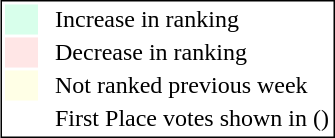<table style="border:1px solid black; float:right;">
<tr>
<td style="background:#D8FFEB; width:20px;"></td>
<td> </td>
<td>Increase in ranking</td>
</tr>
<tr>
<td style="background:#FFE6E6; width:20px;"></td>
<td> </td>
<td>Decrease in ranking</td>
</tr>
<tr>
<td style="background:#FFFFE6; width:20px;"></td>
<td> </td>
<td>Not ranked previous week</td>
</tr>
<tr>
<td> </td>
<td> </td>
<td>First Place votes shown in ()</td>
</tr>
</table>
